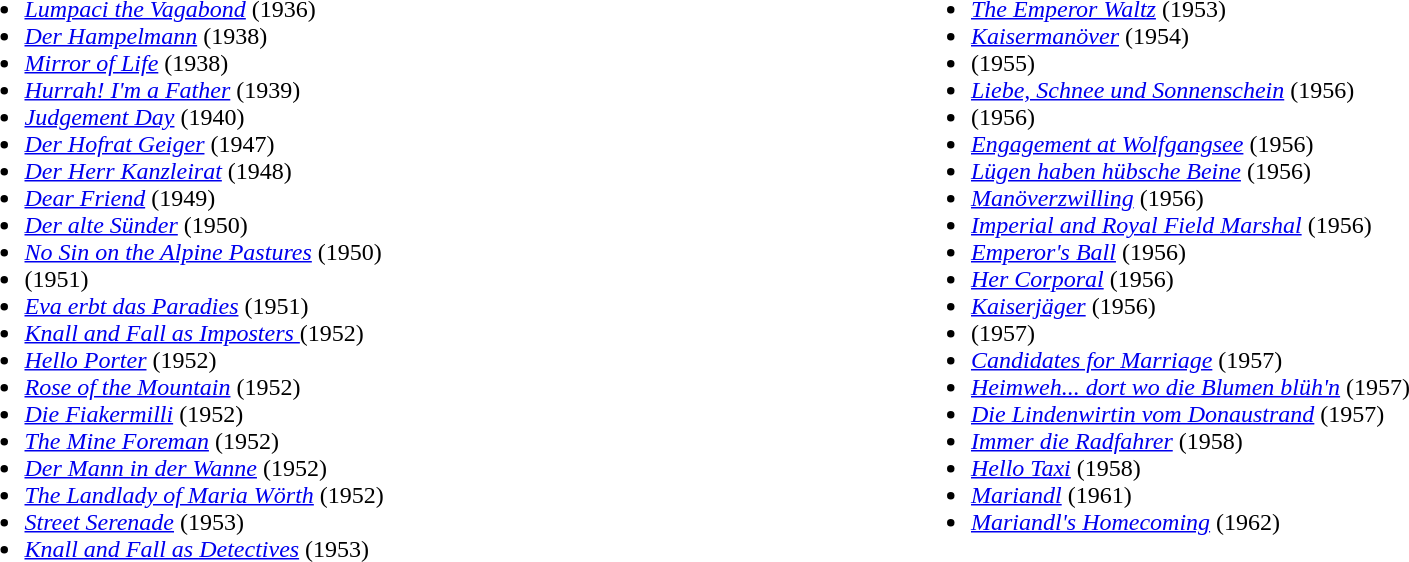<table width="100%">
<tr>
<td width="40%" valign="top"><br><ul><li><em><a href='#'>Lumpaci the Vagabond</a></em> (1936)</li><li><em><a href='#'>Der Hampelmann</a></em> (1938)</li><li><em><a href='#'>Mirror of Life</a></em> (1938)</li><li><em><a href='#'>Hurrah! I'm a Father</a></em> (1939)</li><li><em><a href='#'>Judgement Day</a></em> (1940)</li><li><em><a href='#'>Der Hofrat Geiger</a></em> (1947)</li><li><em><a href='#'>Der Herr Kanzleirat</a></em> (1948)</li><li><em><a href='#'>Dear Friend</a></em> (1949)</li><li><em><a href='#'>Der alte Sünder</a></em> (1950)</li><li><em><a href='#'>No Sin on the Alpine Pastures</a></em> (1950)</li><li><em></em> (1951)</li><li><em><a href='#'>Eva erbt das Paradies</a></em> (1951)</li><li><em><a href='#'>Knall and Fall as Imposters </a></em> (1952)</li><li><em><a href='#'>Hello Porter</a></em> (1952)</li><li><em><a href='#'>Rose of the Mountain</a></em> (1952)</li><li><em><a href='#'>Die Fiakermilli</a></em> (1952)</li><li><em><a href='#'>The Mine Foreman</a></em> (1952)</li><li><em><a href='#'>Der Mann in der Wanne</a></em> (1952)</li><li><em><a href='#'>The Landlady of Maria Wörth</a></em> (1952)</li><li><em><a href='#'>Street Serenade</a></em> (1953)</li><li><em><a href='#'>Knall and Fall as Detectives</a></em> (1953)</li></ul></td>
<td width="40%" valign="top"><br><ul><li><em><a href='#'>The Emperor Waltz</a></em> (1953)</li><li><em><a href='#'>Kaisermanöver</a></em> (1954)</li><li><em></em> (1955)</li><li><em><a href='#'>Liebe, Schnee und Sonnenschein</a></em> (1956)</li><li><em></em> (1956)</li><li><em><a href='#'>Engagement at Wolfgangsee</a></em> (1956)</li><li><em><a href='#'>Lügen haben hübsche Beine</a></em> (1956)</li><li><em><a href='#'>Manöverzwilling</a></em> (1956)</li><li><em><a href='#'>Imperial and Royal Field Marshal</a></em> (1956)</li><li><em><a href='#'>Emperor's Ball</a></em> (1956)</li><li><em><a href='#'>Her Corporal</a></em> (1956)</li><li><em><a href='#'>Kaiserjäger</a></em> (1956)</li><li><em></em> (1957)</li><li><em><a href='#'>Candidates for Marriage</a></em> (1957)</li><li><em><a href='#'>Heimweh... dort wo die Blumen blüh'n</a></em> (1957)</li><li><em><a href='#'>Die Lindenwirtin vom Donaustrand</a></em> (1957)</li><li><em><a href='#'>Immer die Radfahrer</a></em> (1958)</li><li><em><a href='#'>Hello Taxi</a></em> (1958)</li><li><em><a href='#'>Mariandl</a></em> (1961)</li><li><em><a href='#'>Mariandl's Homecoming</a></em> (1962)</li></ul></td>
</tr>
<tr>
</tr>
</table>
